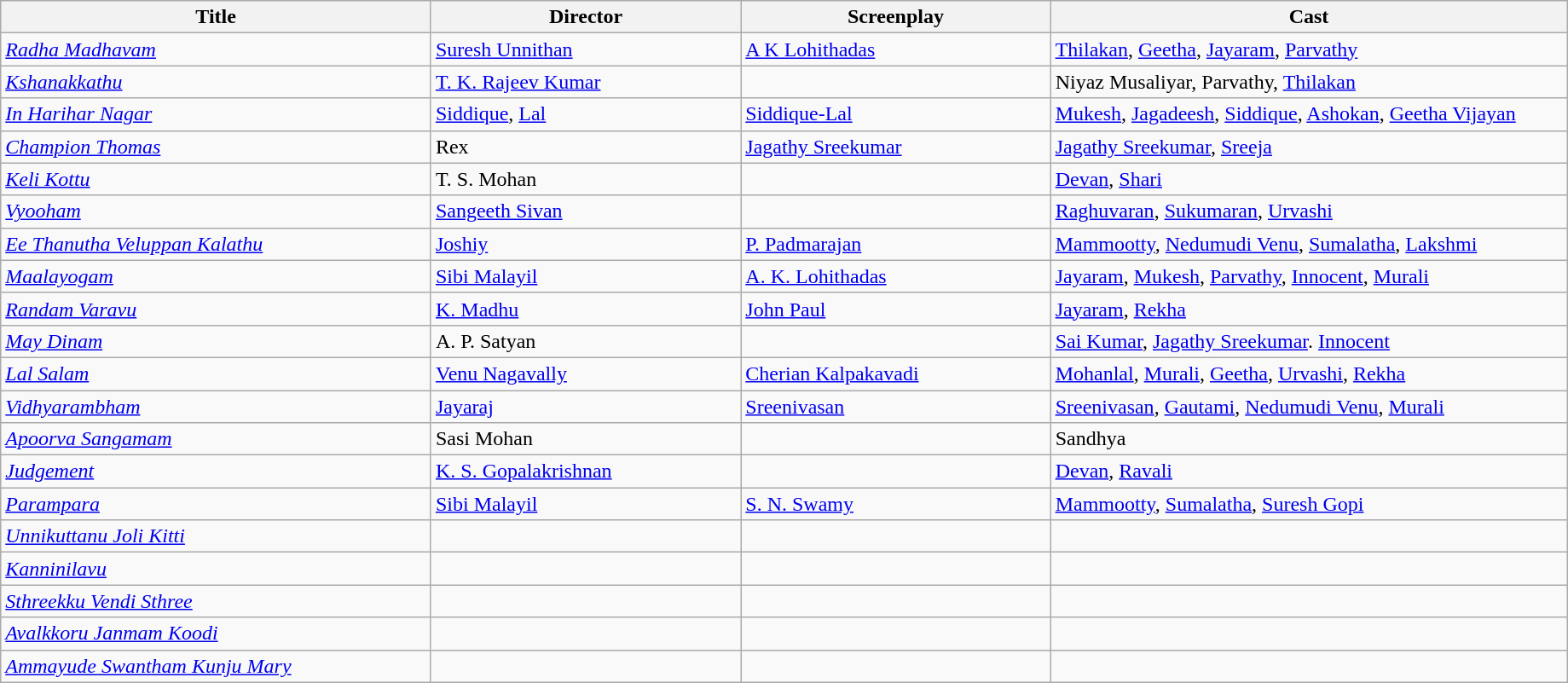<table class="wikitable sortable">
<tr>
<th width="25%">Title</th>
<th width="18%">Director</th>
<th width="18%">Screenplay</th>
<th width="30%">Cast</th>
</tr>
<tr>
<td><em><a href='#'>Radha Madhavam</a></em></td>
<td><a href='#'>Suresh Unnithan</a></td>
<td><a href='#'>A K Lohithadas</a></td>
<td><a href='#'>Thilakan</a>, <a href='#'>Geetha</a>, <a href='#'>Jayaram</a>, <a href='#'>Parvathy</a></td>
</tr>
<tr>
<td><em><a href='#'>Kshanakkathu</a></em></td>
<td><a href='#'>T. K. Rajeev Kumar</a></td>
<td></td>
<td>Niyaz Musaliyar, Parvathy, <a href='#'>Thilakan</a></td>
</tr>
<tr>
<td><em><a href='#'>In Harihar Nagar</a></em></td>
<td><a href='#'>Siddique</a>, <a href='#'>Lal</a></td>
<td><a href='#'>Siddique-Lal</a></td>
<td><a href='#'>Mukesh</a>, <a href='#'>Jagadeesh</a>, <a href='#'>Siddique</a>, <a href='#'>Ashokan</a>, <a href='#'>Geetha Vijayan</a></td>
</tr>
<tr>
<td><em><a href='#'>Champion Thomas</a></em></td>
<td>Rex</td>
<td><a href='#'>Jagathy Sreekumar</a></td>
<td><a href='#'>Jagathy Sreekumar</a>, <a href='#'>Sreeja</a></td>
</tr>
<tr>
<td><em><a href='#'>Keli Kottu</a></em></td>
<td>T. S. Mohan</td>
<td></td>
<td><a href='#'>Devan</a>, <a href='#'>Shari</a></td>
</tr>
<tr>
<td><em><a href='#'>Vyooham</a></em></td>
<td><a href='#'>Sangeeth Sivan</a></td>
<td></td>
<td><a href='#'>Raghuvaran</a>, <a href='#'>Sukumaran</a>, <a href='#'>Urvashi</a></td>
</tr>
<tr>
<td><em><a href='#'>Ee Thanutha Veluppan Kalathu</a></em></td>
<td><a href='#'>Joshiy</a></td>
<td><a href='#'>P. Padmarajan</a></td>
<td><a href='#'>Mammootty</a>, <a href='#'>Nedumudi Venu</a>, <a href='#'>Sumalatha</a>, <a href='#'>Lakshmi</a></td>
</tr>
<tr>
<td><em><a href='#'>Maalayogam</a></em></td>
<td><a href='#'>Sibi Malayil</a></td>
<td><a href='#'>A. K. Lohithadas</a></td>
<td><a href='#'>Jayaram</a>, <a href='#'>Mukesh</a>, <a href='#'>Parvathy</a>, <a href='#'>Innocent</a>, <a href='#'>Murali</a></td>
</tr>
<tr>
<td><em><a href='#'>Randam Varavu</a></em></td>
<td><a href='#'>K. Madhu</a></td>
<td><a href='#'>John Paul</a></td>
<td><a href='#'>Jayaram</a>, <a href='#'>Rekha</a></td>
</tr>
<tr>
<td><em><a href='#'>May Dinam</a></em></td>
<td>A. P. Satyan</td>
<td></td>
<td><a href='#'>Sai Kumar</a>, <a href='#'>Jagathy Sreekumar</a>. <a href='#'>Innocent</a></td>
</tr>
<tr>
<td><em><a href='#'>Lal Salam</a></em></td>
<td><a href='#'>Venu Nagavally</a></td>
<td><a href='#'>Cherian Kalpakavadi</a></td>
<td><a href='#'>Mohanlal</a>, <a href='#'>Murali</a>, <a href='#'>Geetha</a>, <a href='#'>Urvashi</a>, <a href='#'>Rekha</a></td>
</tr>
<tr>
<td><em><a href='#'>Vidhyarambham</a></em></td>
<td><a href='#'>Jayaraj</a></td>
<td><a href='#'>Sreenivasan</a></td>
<td><a href='#'>Sreenivasan</a>, <a href='#'>Gautami</a>, <a href='#'>Nedumudi Venu</a>, <a href='#'>Murali</a></td>
</tr>
<tr>
<td><em><a href='#'>Apoorva Sangamam</a></em></td>
<td>Sasi Mohan</td>
<td></td>
<td>Sandhya</td>
</tr>
<tr>
<td><em><a href='#'>Judgement</a></em></td>
<td><a href='#'>K. S. Gopalakrishnan</a></td>
<td></td>
<td><a href='#'>Devan</a>, <a href='#'>Ravali</a></td>
</tr>
<tr>
<td><em><a href='#'>Parampara</a></em></td>
<td><a href='#'>Sibi Malayil</a></td>
<td><a href='#'>S. N. Swamy</a></td>
<td><a href='#'>Mammootty</a>, <a href='#'>Sumalatha</a>, <a href='#'>Suresh Gopi</a></td>
</tr>
<tr>
<td><em><a href='#'>Unnikuttanu Joli Kitti</a></em></td>
<td></td>
<td></td>
<td></td>
</tr>
<tr>
<td><em><a href='#'>Kanninilavu</a></em></td>
<td></td>
<td></td>
<td></td>
</tr>
<tr>
<td><em><a href='#'>Sthreekku Vendi Sthree</a></em></td>
<td></td>
<td></td>
<td></td>
</tr>
<tr>
<td><em><a href='#'>Avalkkoru Janmam Koodi</a></em></td>
<td></td>
<td></td>
<td></td>
</tr>
<tr>
<td><em><a href='#'>Ammayude Swantham Kunju Mary</a></em></td>
<td></td>
<td></td>
<td></td>
</tr>
</table>
